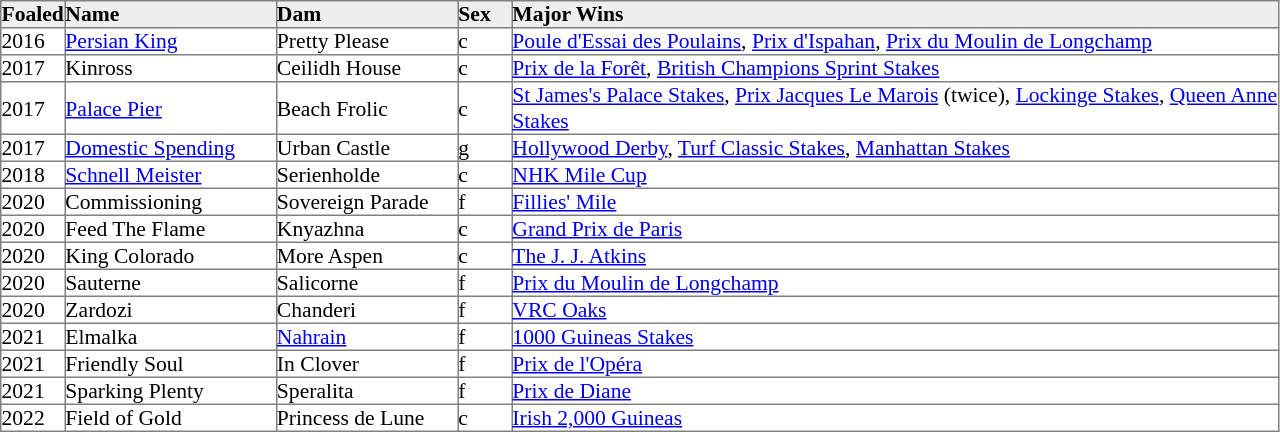<table border="1" cellpadding="0" style="border-collapse: collapse; font-size:90%">
<tr style="background:#eee;">
<td style="width:35px;"><strong>Foaled</strong></td>
<td style="width:140px;"><strong>Name</strong></td>
<td style="width:120px;"><strong>Dam</strong></td>
<td style="width:35px;"><strong>Sex</strong></td>
<td style="width:510px;"><strong>Major Wins</strong></td>
</tr>
<tr>
<td>2016</td>
<td><a href='#'>Persian King</a></td>
<td>Pretty Please</td>
<td>c</td>
<td><a href='#'>Poule d'Essai des Poulains</a>, <a href='#'>Prix d'Ispahan</a>, <a href='#'>Prix du Moulin de Longchamp</a></td>
</tr>
<tr>
<td>2017</td>
<td>Kinross</td>
<td>Ceilidh House</td>
<td>c</td>
<td><a href='#'>Prix de la Forêt</a>, <a href='#'>British Champions Sprint Stakes</a></td>
</tr>
<tr>
<td>2017</td>
<td><a href='#'>Palace Pier</a></td>
<td>Beach Frolic</td>
<td>c</td>
<td><a href='#'>St James's Palace Stakes</a>, <a href='#'>Prix Jacques Le Marois</a> (twice), <a href='#'>Lockinge Stakes</a>, <a href='#'>Queen Anne Stakes</a></td>
</tr>
<tr>
<td>2017</td>
<td><a href='#'>Domestic Spending</a></td>
<td>Urban Castle</td>
<td>g</td>
<td><a href='#'>Hollywood Derby</a>, <a href='#'>Turf Classic Stakes</a>, <a href='#'>Manhattan Stakes</a></td>
</tr>
<tr>
<td>2018</td>
<td><a href='#'>Schnell Meister</a></td>
<td>Serienholde</td>
<td>c</td>
<td><a href='#'>NHK Mile Cup</a></td>
</tr>
<tr>
<td>2020</td>
<td>Commissioning</td>
<td>Sovereign Parade</td>
<td>f</td>
<td><a href='#'>Fillies' Mile</a></td>
</tr>
<tr>
<td>2020</td>
<td>Feed The Flame</td>
<td>Knyazhna</td>
<td>c</td>
<td><a href='#'>Grand Prix de Paris</a></td>
</tr>
<tr>
<td>2020</td>
<td>King Colorado</td>
<td>More Aspen</td>
<td>c</td>
<td><a href='#'>The J. J. Atkins</a></td>
</tr>
<tr>
<td>2020</td>
<td>Sauterne</td>
<td>Salicorne</td>
<td>f</td>
<td><a href='#'>Prix du Moulin de Longchamp</a></td>
</tr>
<tr>
<td>2020</td>
<td>Zardozi</td>
<td>Chanderi</td>
<td>f</td>
<td><a href='#'>VRC Oaks</a></td>
</tr>
<tr>
<td>2021</td>
<td>Elmalka</td>
<td><a href='#'>Nahrain</a></td>
<td>f</td>
<td><a href='#'>1000 Guineas Stakes</a></td>
</tr>
<tr>
<td>2021</td>
<td>Friendly Soul</td>
<td>In Clover</td>
<td>f</td>
<td><a href='#'>Prix de l'Opéra</a></td>
</tr>
<tr>
<td>2021</td>
<td>Sparking Plenty</td>
<td>Speralita</td>
<td>f</td>
<td><a href='#'>Prix de Diane</a></td>
</tr>
<tr>
<td>2022</td>
<td>Field of Gold</td>
<td>Princess de Lune</td>
<td>c</td>
<td><a href='#'>Irish 2,000 Guineas</a></td>
</tr>
</table>
